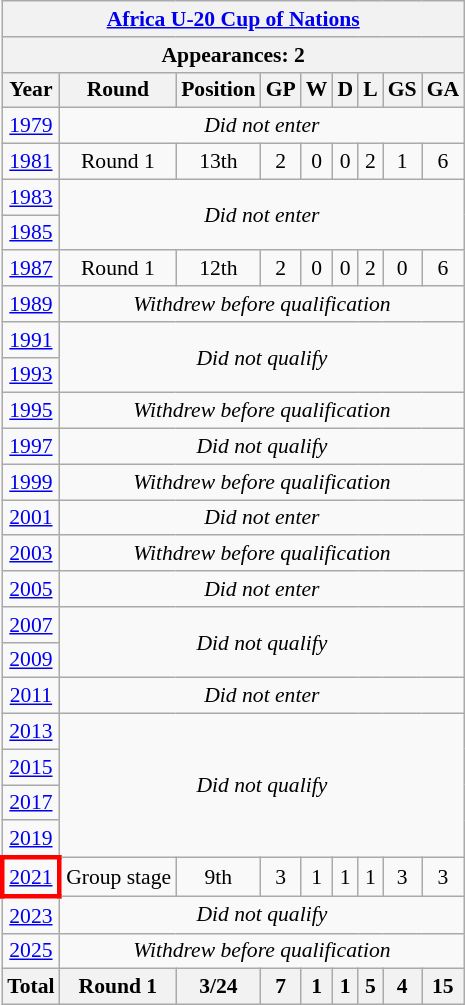<table class="wikitable" style="text-align: center;font-size:90%;">
<tr>
<th colspan=9><a href='#'>Africa U-20 Cup of Nations</a></th>
</tr>
<tr>
<th colspan=9>Appearances: 2</th>
</tr>
<tr>
<th>Year</th>
<th>Round</th>
<th>Position</th>
<th>GP</th>
<th>W</th>
<th>D</th>
<th>L</th>
<th>GS</th>
<th>GA</th>
</tr>
<tr>
<td><a href='#'>1979</a></td>
<td colspan=8><em>Did not enter</em></td>
</tr>
<tr>
<td><a href='#'>1981</a></td>
<td>Round 1</td>
<td>13th</td>
<td>2</td>
<td>0</td>
<td>0</td>
<td>2</td>
<td>1</td>
<td>6</td>
</tr>
<tr>
<td><a href='#'>1983</a></td>
<td colspan=8 rowspan=2><em>Did not enter</em></td>
</tr>
<tr>
<td><a href='#'>1985</a></td>
</tr>
<tr>
<td><a href='#'>1987</a></td>
<td>Round 1</td>
<td>12th</td>
<td>2</td>
<td>0</td>
<td>0</td>
<td>2</td>
<td>0</td>
<td>6</td>
</tr>
<tr>
<td><a href='#'>1989</a></td>
<td colspan=8><em>Withdrew before qualification</em></td>
</tr>
<tr>
<td> <a href='#'>1991</a></td>
<td colspan=8 rowspan=2><em>Did not qualify</em></td>
</tr>
<tr>
<td> <a href='#'>1993</a></td>
</tr>
<tr>
<td> <a href='#'>1995</a></td>
<td colspan=8><em>Withdrew before qualification</em></td>
</tr>
<tr>
<td> <a href='#'>1997</a></td>
<td colspan=8><em>Did not qualify</em></td>
</tr>
<tr>
<td> <a href='#'>1999</a></td>
<td colspan=8><em>Withdrew before qualification</em></td>
</tr>
<tr>
<td> <a href='#'>2001</a></td>
<td colspan=8><em>Did not enter</em></td>
</tr>
<tr>
<td> <a href='#'>2003</a></td>
<td colspan=8><em>Withdrew before qualification</em></td>
</tr>
<tr>
<td> <a href='#'>2005</a></td>
<td colspan=8><em>Did not enter</em></td>
</tr>
<tr>
<td> <a href='#'>2007</a></td>
<td colspan=8 rowspan=2><em>Did not qualify</em></td>
</tr>
<tr>
<td> <a href='#'>2009</a></td>
</tr>
<tr>
<td> <a href='#'>2011</a></td>
<td colspan=8><em>Did not enter</em></td>
</tr>
<tr>
<td> <a href='#'>2013</a></td>
<td colspan=8 rowspan=4><em>Did not qualify</em></td>
</tr>
<tr>
<td> <a href='#'>2015</a></td>
</tr>
<tr>
<td> <a href='#'>2017</a></td>
</tr>
<tr>
<td> <a href='#'>2019</a></td>
</tr>
<tr>
<td style="border: 3px solid red"> <a href='#'>2021</a></td>
<td>Group stage</td>
<td>9th</td>
<td>3</td>
<td>1</td>
<td>1</td>
<td>1</td>
<td>3</td>
<td>3</td>
</tr>
<tr>
<td> <a href='#'>2023</a></td>
<td colspan=8><em>Did not qualify</em></td>
</tr>
<tr>
<td> <a href='#'>2025</a></td>
<td colspan=8><em>Withdrew before qualification</em></td>
</tr>
<tr>
<th>Total</th>
<th>Round 1</th>
<th>3/24</th>
<th>7</th>
<th>1</th>
<th>1</th>
<th>5</th>
<th>4</th>
<th>15</th>
</tr>
</table>
